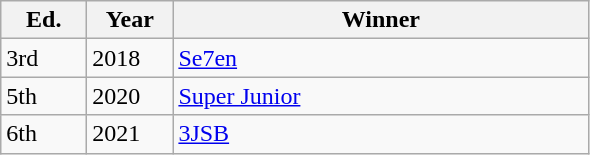<table class="wikitable">
<tr align=center>
<th style="width:50px">Ed.</th>
<th style="width:50px">Year</th>
<th style="width:270px">Winner</th>
</tr>
<tr>
<td>3rd</td>
<td>2018</td>
<td><a href='#'>Se7en</a></td>
</tr>
<tr>
<td>5th</td>
<td>2020</td>
<td><a href='#'>Super Junior</a></td>
</tr>
<tr>
<td>6th</td>
<td>2021</td>
<td><a href='#'>3JSB</a></td>
</tr>
</table>
